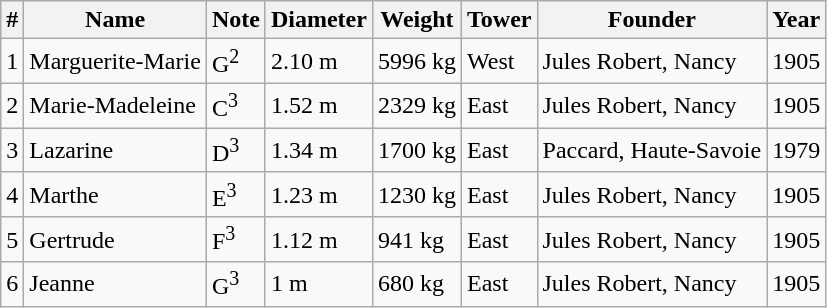<table class="wikitable sortable">
<tr>
<th>#</th>
<th>Name</th>
<th>Note</th>
<th>Diameter</th>
<th>Weight</th>
<th>Tower</th>
<th>Founder</th>
<th>Year</th>
</tr>
<tr>
<td>1</td>
<td>Marguerite-Marie</td>
<td>G<sup>2</sup></td>
<td>2.10 m</td>
<td>5996 kg</td>
<td>West</td>
<td>Jules Robert, Nancy</td>
<td>1905</td>
</tr>
<tr>
<td>2</td>
<td>Marie-Madeleine</td>
<td>C<sup>3</sup></td>
<td>1.52 m</td>
<td>2329 kg</td>
<td>East</td>
<td>Jules Robert, Nancy</td>
<td>1905</td>
</tr>
<tr>
<td>3</td>
<td>Lazarine</td>
<td>D<sup>3</sup></td>
<td>1.34 m</td>
<td>1700 kg</td>
<td>East</td>
<td>Paccard, Haute-Savoie</td>
<td>1979</td>
</tr>
<tr>
<td>4</td>
<td>Marthe</td>
<td>E<sup>3</sup></td>
<td>1.23 m</td>
<td>1230 kg</td>
<td>East</td>
<td>Jules Robert, Nancy</td>
<td>1905</td>
</tr>
<tr>
<td>5</td>
<td>Gertrude</td>
<td>F<sup>3</sup></td>
<td>1.12 m</td>
<td>941 kg</td>
<td>East</td>
<td>Jules Robert, Nancy</td>
<td>1905</td>
</tr>
<tr>
<td>6</td>
<td>Jeanne</td>
<td>G<sup>3</sup></td>
<td>1 m</td>
<td>680 kg</td>
<td>East</td>
<td>Jules Robert, Nancy</td>
<td>1905</td>
</tr>
</table>
